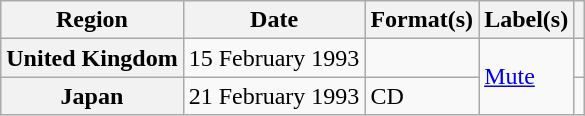<table class="wikitable plainrowheaders">
<tr>
<th scope="col">Region</th>
<th scope="col">Date</th>
<th scope="col">Format(s)</th>
<th scope="col">Label(s)</th>
<th scope="col"></th>
</tr>
<tr>
<th scope="row">United Kingdom</th>
<td>15 February 1993</td>
<td></td>
<td rowspan="2"><a href='#'>Mute</a></td>
<td></td>
</tr>
<tr>
<th scope="row">Japan</th>
<td>21 February 1993</td>
<td>CD</td>
<td></td>
</tr>
</table>
